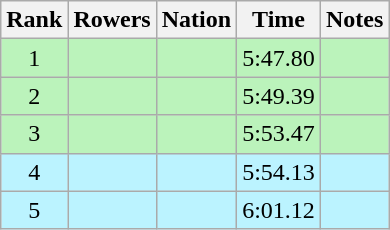<table class="wikitable sortable" style="text-align:center">
<tr>
<th>Rank</th>
<th>Rowers</th>
<th>Nation</th>
<th>Time</th>
<th>Notes</th>
</tr>
<tr bgcolor=bbf3bb>
<td>1</td>
<td align=left data-sort-value="Di Giovanni, Fiorenzo"></td>
<td align=left></td>
<td>5:47.80</td>
<td></td>
</tr>
<tr bgcolor=bbf3bb>
<td>2</td>
<td align=left data-sort-value="Kelderman, Hans"></td>
<td align=left></td>
<td>5:49.39</td>
<td></td>
</tr>
<tr bgcolor=bbf3bb>
<td>3</td>
<td align=left data-sort-value="Crois, Dirk"></td>
<td align=left></td>
<td>5:53.47</td>
<td></td>
</tr>
<tr bgcolor=bbf3ff>
<td>4</td>
<td align=left data-sort-value="Gawkowski, Marek"></td>
<td align=left></td>
<td>5:54.13</td>
<td></td>
</tr>
<tr bgcolor=bbf3ff>
<td>5</td>
<td align=left data-sort-value="Schuster, Günther"></td>
<td align=left></td>
<td>6:01.12</td>
<td></td>
</tr>
</table>
